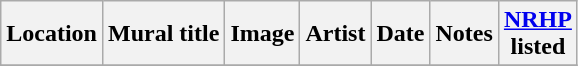<table class="wikitable sortable">
<tr>
<th>Location</th>
<th>Mural title</th>
<th>Image</th>
<th>Artist</th>
<th>Date</th>
<th>Notes</th>
<th><a href='#'>NRHP</a><br>listed</th>
</tr>
<tr>
</tr>
</table>
